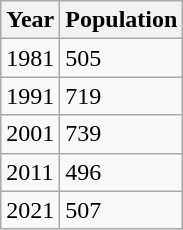<table class="wikitable">
<tr>
<th>Year</th>
<th>Population</th>
</tr>
<tr>
<td>1981</td>
<td>505</td>
</tr>
<tr>
<td>1991</td>
<td>719</td>
</tr>
<tr>
<td>2001</td>
<td>739</td>
</tr>
<tr>
<td>2011</td>
<td>496</td>
</tr>
<tr>
<td>2021</td>
<td>507</td>
</tr>
</table>
